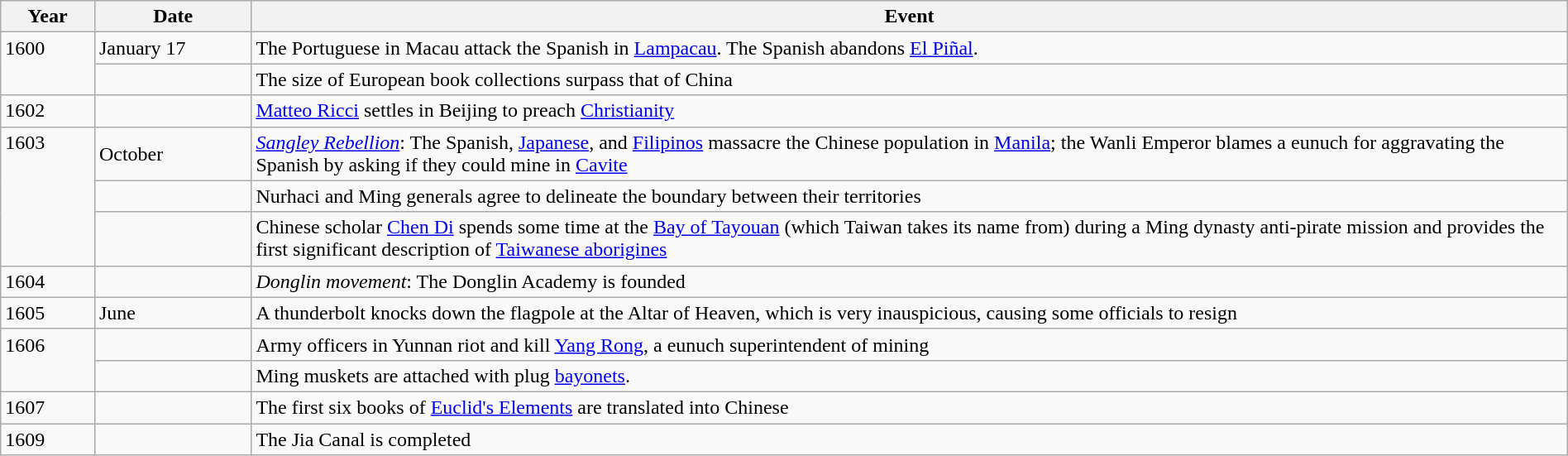<table class="wikitable" width="100%">
<tr>
<th style="width:6%">Year</th>
<th style="width:10%">Date</th>
<th>Event</th>
</tr>
<tr>
<td rowspan="2" valign="top">1600</td>
<td>January 17</td>
<td>The Portuguese in Macau attack the Spanish in <a href='#'>Lampacau</a>. The Spanish abandons <a href='#'>El Piñal</a>.</td>
</tr>
<tr>
<td></td>
<td>The size of European book collections surpass that of China</td>
</tr>
<tr>
<td>1602</td>
<td></td>
<td><a href='#'>Matteo Ricci</a> settles in Beijing to preach <a href='#'>Christianity</a></td>
</tr>
<tr>
<td rowspan="3" valign="top">1603</td>
<td>October</td>
<td><em><a href='#'>Sangley Rebellion</a></em>: The Spanish, <a href='#'>Japanese</a>, and <a href='#'>Filipinos</a> massacre the Chinese population in <a href='#'>Manila</a>; the Wanli Emperor blames a eunuch for aggravating the Spanish by asking if they could mine in <a href='#'>Cavite</a></td>
</tr>
<tr>
<td></td>
<td>Nurhaci and Ming generals agree to delineate the boundary between their territories</td>
</tr>
<tr>
<td></td>
<td>Chinese scholar <a href='#'>Chen Di</a> spends some time at the <a href='#'>Bay of Tayouan</a> (which Taiwan takes its name from) during a Ming dynasty anti-pirate mission and provides the first significant description of <a href='#'>Taiwanese aborigines</a></td>
</tr>
<tr>
<td>1604</td>
<td></td>
<td><em>Donglin movement</em>: The Donglin Academy is founded</td>
</tr>
<tr>
<td>1605</td>
<td>June</td>
<td>A thunderbolt knocks down the flagpole at the Altar of Heaven, which is very inauspicious, causing some officials to resign</td>
</tr>
<tr>
<td rowspan="2" valign="top">1606</td>
<td></td>
<td>Army officers in Yunnan riot and kill <a href='#'>Yang Rong</a>, a eunuch superintendent of mining</td>
</tr>
<tr>
<td></td>
<td>Ming muskets are attached with plug <a href='#'>bayonets</a>.</td>
</tr>
<tr>
<td>1607</td>
<td></td>
<td>The first six books of <a href='#'>Euclid's Elements</a> are translated into Chinese</td>
</tr>
<tr>
<td>1609</td>
<td></td>
<td>The Jia Canal is completed</td>
</tr>
</table>
